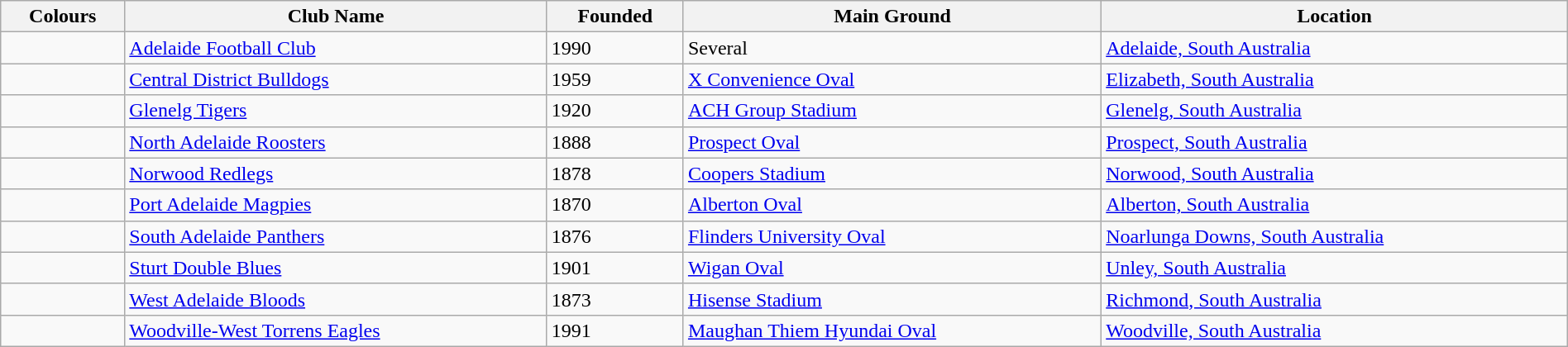<table class="wikitable" style="width:100%">
<tr>
<th>Colours</th>
<th>Club Name</th>
<th>Founded</th>
<th>Main Ground</th>
<th>Location</th>
</tr>
<tr>
<td></td>
<td><a href='#'>Adelaide Football Club</a></td>
<td>1990</td>
<td>Several</td>
<td><a href='#'>Adelaide, South Australia</a></td>
</tr>
<tr>
<td></td>
<td><a href='#'>Central District Bulldogs</a></td>
<td>1959</td>
<td><a href='#'>X Convenience Oval</a></td>
<td><a href='#'>Elizabeth, South Australia</a></td>
</tr>
<tr>
<td></td>
<td><a href='#'>Glenelg Tigers</a></td>
<td>1920</td>
<td><a href='#'>ACH Group Stadium</a></td>
<td><a href='#'>Glenelg, South Australia</a></td>
</tr>
<tr>
<td></td>
<td><a href='#'>North Adelaide Roosters</a></td>
<td>1888</td>
<td><a href='#'>Prospect Oval</a></td>
<td><a href='#'>Prospect, South Australia</a></td>
</tr>
<tr>
<td></td>
<td><a href='#'>Norwood Redlegs</a></td>
<td>1878</td>
<td><a href='#'>Coopers Stadium</a></td>
<td><a href='#'>Norwood, South Australia</a></td>
</tr>
<tr>
<td></td>
<td><a href='#'>Port Adelaide Magpies</a></td>
<td>1870</td>
<td><a href='#'>Alberton Oval</a></td>
<td><a href='#'>Alberton, South Australia</a></td>
</tr>
<tr>
<td></td>
<td><a href='#'>South Adelaide Panthers</a></td>
<td>1876</td>
<td><a href='#'>Flinders University Oval</a></td>
<td><a href='#'>Noarlunga Downs, South Australia</a></td>
</tr>
<tr>
<td></td>
<td><a href='#'>Sturt Double Blues</a></td>
<td>1901</td>
<td><a href='#'>Wigan Oval</a></td>
<td><a href='#'>Unley, South Australia</a></td>
</tr>
<tr>
<td></td>
<td><a href='#'>West Adelaide Bloods</a></td>
<td>1873</td>
<td><a href='#'>Hisense Stadium</a></td>
<td><a href='#'>Richmond, South Australia</a></td>
</tr>
<tr>
<td></td>
<td><a href='#'>Woodville-West Torrens Eagles</a></td>
<td>1991</td>
<td><a href='#'>Maughan Thiem Hyundai Oval</a></td>
<td><a href='#'>Woodville, South Australia</a></td>
</tr>
</table>
